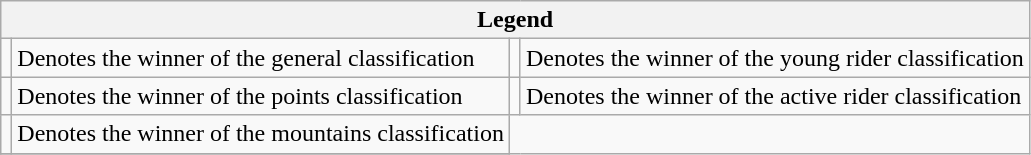<table class="wikitable">
<tr>
<th colspan="4">Legend</th>
</tr>
<tr>
<td></td>
<td>Denotes the winner of the general classification</td>
<td></td>
<td>Denotes the winner of the young rider classification</td>
</tr>
<tr>
<td></td>
<td>Denotes the winner of the points classification</td>
<td></td>
<td>Denotes the winner of the active rider classification</td>
</tr>
<tr>
<td></td>
<td>Denotes the winner of the mountains classification</td>
</tr>
<tr>
</tr>
</table>
